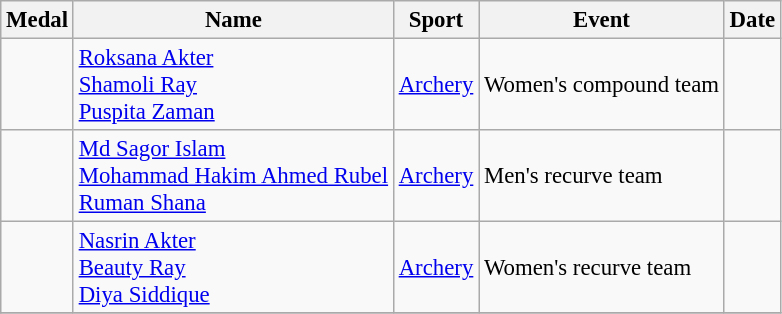<table class="wikitable sortable" style="font-size: 95%;">
<tr>
<th>Medal</th>
<th>Name</th>
<th>Sport</th>
<th>Event</th>
<th>Date</th>
</tr>
<tr>
<td></td>
<td><a href='#'>Roksana Akter</a><br><a href='#'>Shamoli Ray</a><br><a href='#'>Puspita Zaman</a></td>
<td><a href='#'>Archery</a></td>
<td>Women's compound team</td>
<td></td>
</tr>
<tr>
<td></td>
<td><a href='#'>Md Sagor Islam</a><br><a href='#'>Mohammad Hakim Ahmed Rubel</a><br><a href='#'>Ruman Shana</a></td>
<td><a href='#'>Archery</a></td>
<td>Men's recurve team</td>
<td></td>
</tr>
<tr>
<td></td>
<td><a href='#'>Nasrin Akter</a><br><a href='#'>Beauty Ray</a><br><a href='#'>Diya Siddique</a></td>
<td><a href='#'>Archery</a></td>
<td>Women's recurve team</td>
<td></td>
</tr>
<tr>
</tr>
</table>
